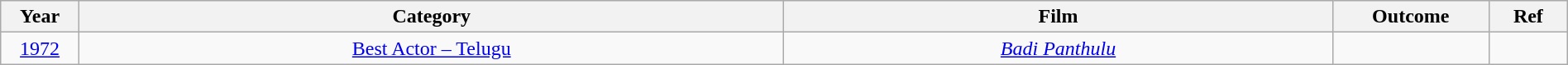<table class="wikitable sortable" style="width:100%;">
<tr>
<th width="5%">Year</th>
<th style="width:45%;">Category</th>
<th style="width:35%;">Film</th>
<th style="width:10%;">Outcome</th>
<th style="width:5%;">Ref</th>
</tr>
<tr>
<td style="text-align:center;"><a href='#'>1972</a></td>
<td style="text-align:center;"><a href='#'>Best Actor – Telugu</a></td>
<td style="text-align:center;"><em><a href='#'>Badi Panthulu</a></em></td>
<td></td>
<td></td>
</tr>
</table>
